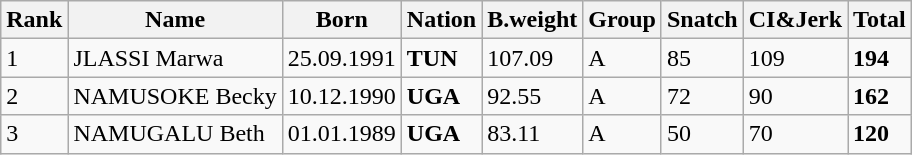<table class="wikitable">
<tr>
<th>Rank</th>
<th>Name</th>
<th>Born</th>
<th>Nation</th>
<th>B.weight</th>
<th>Group</th>
<th>Snatch</th>
<th>CI&Jerk</th>
<th>Total</th>
</tr>
<tr>
<td>1</td>
<td>JLASSI Marwa</td>
<td>25.09.1991</td>
<td><strong>TUN</strong></td>
<td>107.09</td>
<td>A</td>
<td>85</td>
<td>109</td>
<td><strong>194</strong></td>
</tr>
<tr>
<td>2</td>
<td>NAMUSOKE Becky</td>
<td>10.12.1990</td>
<td><strong>UGA</strong></td>
<td>92.55</td>
<td>A</td>
<td>72</td>
<td>90</td>
<td><strong>162</strong></td>
</tr>
<tr>
<td>3</td>
<td>NAMUGALU Beth</td>
<td>01.01.1989</td>
<td><strong>UGA</strong></td>
<td>83.11</td>
<td>A</td>
<td>50</td>
<td>70</td>
<td><strong>120</strong></td>
</tr>
</table>
